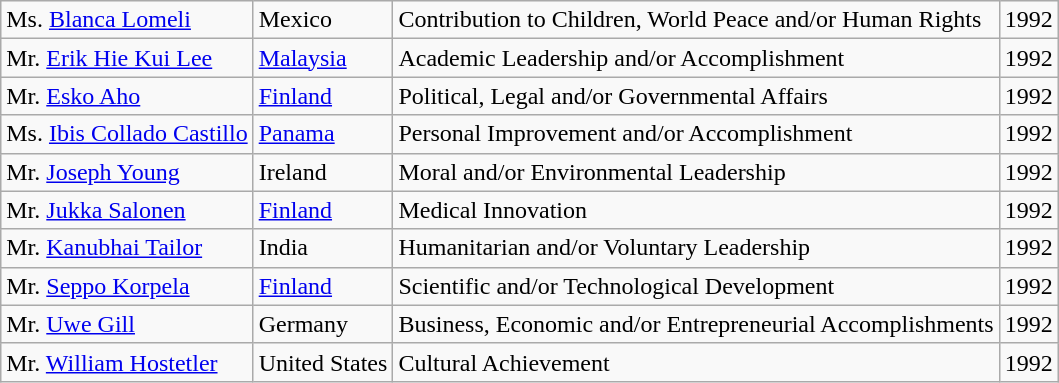<table class="wikitable">
<tr>
<td>Ms. <a href='#'>Blanca Lomeli</a></td>
<td>Mexico</td>
<td>Contribution to Children, World Peace and/or Human Rights</td>
<td style="text-align:right;">1992</td>
</tr>
<tr>
<td>Mr. <a href='#'>Erik Hie Kui Lee</a></td>
<td><a href='#'>Malaysia</a></td>
<td>Academic Leadership and/or Accomplishment</td>
<td style="text-align:right;">1992</td>
</tr>
<tr>
<td>Mr. <a href='#'>Esko Aho</a></td>
<td><a href='#'>Finland</a></td>
<td>Political, Legal and/or Governmental Affairs</td>
<td style="text-align:right;">1992</td>
</tr>
<tr>
<td>Ms. <a href='#'>Ibis Collado Castillo</a></td>
<td><a href='#'>Panama</a></td>
<td>Personal Improvement and/or Accomplishment</td>
<td style="text-align:right;">1992</td>
</tr>
<tr>
<td>Mr. <a href='#'>Joseph Young</a></td>
<td>Ireland</td>
<td>Moral and/or Environmental Leadership</td>
<td style="text-align:right;">1992</td>
</tr>
<tr>
<td>Mr. <a href='#'>Jukka Salonen</a></td>
<td><a href='#'>Finland</a></td>
<td>Medical Innovation</td>
<td style="text-align:right;">1992</td>
</tr>
<tr>
<td>Mr. <a href='#'>Kanubhai Tailor</a></td>
<td>India</td>
<td>Humanitarian and/or Voluntary Leadership</td>
<td style="text-align:right;">1992</td>
</tr>
<tr>
<td>Mr. <a href='#'>Seppo Korpela</a></td>
<td><a href='#'>Finland</a></td>
<td>Scientific and/or Technological Development</td>
<td style="text-align:right;">1992</td>
</tr>
<tr>
<td>Mr. <a href='#'>Uwe Gill</a></td>
<td>Germany</td>
<td>Business, Economic and/or Entrepreneurial Accomplishments</td>
<td style="text-align:right;">1992</td>
</tr>
<tr>
<td>Mr. <a href='#'>William Hostetler</a></td>
<td>United States</td>
<td>Cultural Achievement</td>
<td style="text-align:right;">1992</td>
</tr>
</table>
